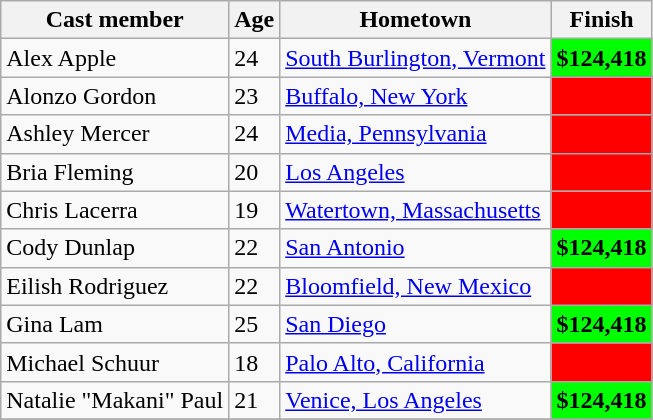<table class="wikitable sortable">
<tr>
<th>Cast member</th>
<th>Age</th>
<th>Hometown</th>
<th>Finish</th>
</tr>
<tr>
<td>Alex Apple</td>
<td>24</td>
<td><a href='#'>South Burlington, Vermont</a></td>
<td bgcolor="lime"><strong>$124,418</strong></td>
</tr>
<tr>
<td>Alonzo Gordon</td>
<td>23</td>
<td><a href='#'>Buffalo, New York</a></td>
<td bgcolor="red"></td>
</tr>
<tr>
<td>Ashley Mercer</td>
<td>24</td>
<td><a href='#'>Media, Pennsylvania</a></td>
<td bgcolor="red"></td>
</tr>
<tr>
<td>Bria Fleming</td>
<td>20</td>
<td><a href='#'>Los Angeles</a></td>
<td bgcolor="red"></td>
</tr>
<tr>
<td>Chris Lacerra</td>
<td>19</td>
<td><a href='#'>Watertown, Massachusetts</a></td>
<td bgcolor="red"></td>
</tr>
<tr>
<td>Cody Dunlap</td>
<td>22</td>
<td><a href='#'>San Antonio</a></td>
<td bgcolor="lime"><strong>$124,418</strong></td>
</tr>
<tr>
<td>Eilish Rodriguez</td>
<td>22</td>
<td><a href='#'>Bloomfield, New Mexico</a></td>
<td bgcolor="red"></td>
</tr>
<tr>
<td>Gina Lam</td>
<td>25</td>
<td><a href='#'>San Diego</a></td>
<td bgcolor="lime"><strong>$124,418</strong></td>
</tr>
<tr>
<td>Michael Schuur</td>
<td>18</td>
<td><a href='#'>Palo Alto, California</a></td>
<td bgcolor="red"></td>
</tr>
<tr>
<td>Natalie "Makani" Paul</td>
<td>21</td>
<td><a href='#'>Venice, Los Angeles</a></td>
<td bgcolor="lime"><strong>$124,418</strong></td>
</tr>
<tr>
</tr>
</table>
